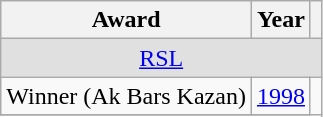<table class="wikitable">
<tr>
<th>Award</th>
<th>Year</th>
<th></th>
</tr>
<tr ALIGN="center" bgcolor="#e0e0e0">
<td colspan="3"><a href='#'>RSL</a></td>
</tr>
<tr>
<td>Winner (Ak Bars Kazan)</td>
<td><a href='#'>1998</a></td>
</tr>
<tr>
</tr>
</table>
